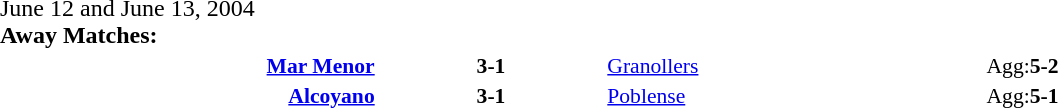<table width=100% cellspacing=1>
<tr>
<th width=20%></th>
<th width=12%></th>
<th width=20%></th>
<th></th>
</tr>
<tr>
<td>June 12 and June 13, 2004<br><strong>Away Matches:</strong></td>
</tr>
<tr style=font-size:90%>
<td align=right><strong><a href='#'>Mar Menor</a></strong></td>
<td align=center><strong>3-1</strong></td>
<td><a href='#'>Granollers</a></td>
<td>Agg:<strong>5-2</strong></td>
</tr>
<tr style=font-size:90%>
<td align=right><strong><a href='#'>Alcoyano</a></strong></td>
<td align=center><strong>3-1</strong></td>
<td><a href='#'>Poblense</a></td>
<td>Agg:<strong>5-1</strong></td>
</tr>
</table>
